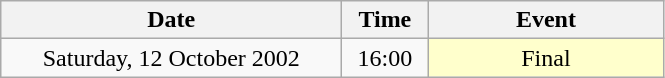<table class = "wikitable" style="text-align:center;">
<tr>
<th width=220>Date</th>
<th width=50>Time</th>
<th width=150>Event</th>
</tr>
<tr>
<td>Saturday, 12 October 2002</td>
<td>16:00</td>
<td bgcolor=ffffcc>Final</td>
</tr>
</table>
